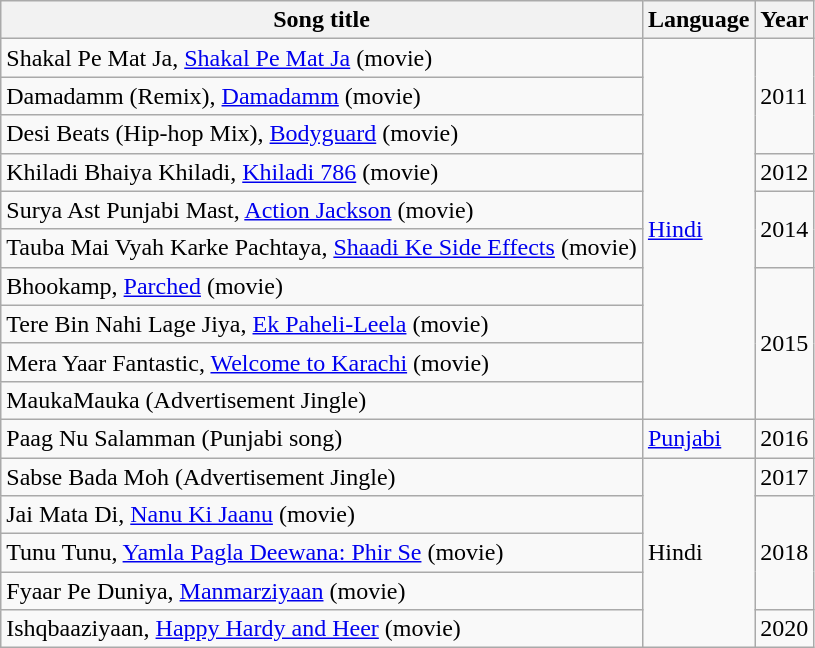<table class="wikitable sortable">
<tr>
<th>Song title</th>
<th>Language</th>
<th>Year</th>
</tr>
<tr>
<td>Shakal Pe Mat Ja, <a href='#'>Shakal Pe Mat Ja</a> (movie)</td>
<td rowspan="10"><a href='#'>Hindi</a></td>
<td rowspan="3">2011</td>
</tr>
<tr>
<td>Damadamm (Remix), <a href='#'>Damadamm</a> (movie)</td>
</tr>
<tr>
<td>Desi Beats (Hip-hop Mix), <a href='#'>Bodyguard</a> (movie)</td>
</tr>
<tr>
<td>Khiladi Bhaiya Khiladi, <a href='#'>Khiladi 786</a> (movie)</td>
<td>2012</td>
</tr>
<tr>
<td>Surya Ast Punjabi Mast, <a href='#'>Action Jackson</a> (movie)</td>
<td rowspan="2">2014</td>
</tr>
<tr>
<td>Tauba Mai Vyah Karke Pachtaya, <a href='#'>Shaadi Ke Side Effects</a> (movie)</td>
</tr>
<tr>
<td>Bhookamp, <a href='#'>Parched</a> (movie)</td>
<td rowspan="4">2015</td>
</tr>
<tr>
<td>Tere Bin Nahi Lage Jiya, <a href='#'>Ek Paheli-Leela</a> (movie)</td>
</tr>
<tr>
<td>Mera Yaar Fantastic, <a href='#'>Welcome to Karachi</a> (movie)</td>
</tr>
<tr>
<td>MaukaMauka (Advertisement Jingle)</td>
</tr>
<tr>
<td>Paag Nu Salamman (Punjabi song)</td>
<td><a href='#'>Punjabi</a></td>
<td>2016</td>
</tr>
<tr>
<td>Sabse Bada Moh (Advertisement Jingle)</td>
<td rowspan="5">Hindi</td>
<td>2017</td>
</tr>
<tr>
<td>Jai Mata Di, <a href='#'>Nanu Ki Jaanu</a> (movie)</td>
<td rowspan="3">2018</td>
</tr>
<tr>
<td>Tunu Tunu, <a href='#'>Yamla Pagla Deewana: Phir Se</a> (movie)</td>
</tr>
<tr>
<td>Fyaar Pe Duniya, <a href='#'>Manmarziyaan</a> (movie)</td>
</tr>
<tr>
<td>Ishqbaaziyaan, <a href='#'>Happy Hardy and Heer</a> (movie)</td>
<td>2020</td>
</tr>
</table>
